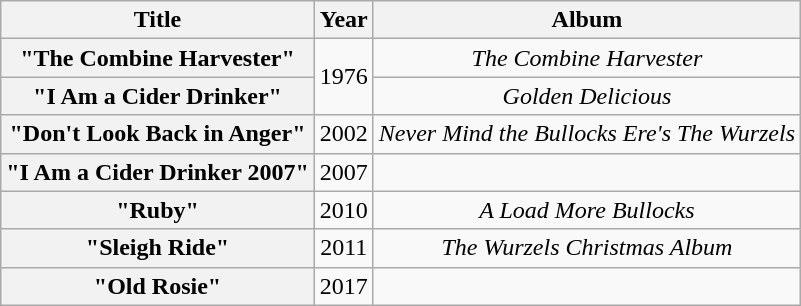<table class="wikitable plainrowheaders" style="text-align:center;">
<tr>
<th scope="col">Title</th>
<th scope="col">Year</th>
<th scope="col">Album</th>
</tr>
<tr>
<th scope="row">"The Combine Harvester"</th>
<td rowspan="2">1976</td>
<td><em>The Combine Harvester</em></td>
</tr>
<tr>
<th scope="row">"I Am a Cider Drinker"</th>
<td><em>Golden Delicious</em></td>
</tr>
<tr>
<th scope="row">"Don't Look Back in Anger"</th>
<td>2002</td>
<td><em>Never Mind the Bullocks Ere's The Wurzels</em></td>
</tr>
<tr>
<th scope="row">"I Am a Cider Drinker 2007"<br></th>
<td>2007</td>
<td></td>
</tr>
<tr>
<th scope="row">"Ruby"</th>
<td>2010</td>
<td><em>A Load More Bullocks</em></td>
</tr>
<tr>
<th scope="row">"Sleigh Ride"</th>
<td>2011</td>
<td><em>The Wurzels Christmas Album</em></td>
</tr>
<tr>
<th scope="row">"Old Rosie"</th>
<td>2017</td>
<td></td>
</tr>
</table>
